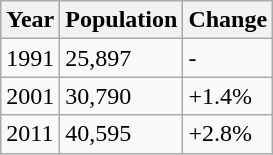<table class="wikitable">
<tr>
<th>Year</th>
<th>Population</th>
<th>Change</th>
</tr>
<tr>
<td>1991</td>
<td>25,897</td>
<td>-</td>
</tr>
<tr>
<td>2001</td>
<td>30,790</td>
<td>+1.4%</td>
</tr>
<tr>
<td>2011</td>
<td>40,595</td>
<td>+2.8%</td>
</tr>
</table>
